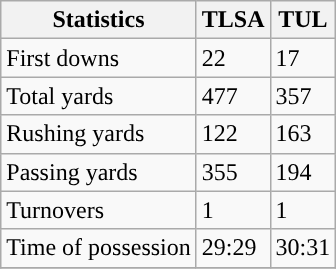<table class="wikitable" style="float: left;">
<tr>
<th>Statistics</th>
<th>TLSA</th>
<th>TUL</th>
</tr>
<tr>
<td>First downs</td>
<td>22</td>
<td>17</td>
</tr>
<tr>
<td>Total yards</td>
<td>477</td>
<td>357</td>
</tr>
<tr>
<td>Rushing yards</td>
<td>122</td>
<td>163</td>
</tr>
<tr>
<td>Passing yards</td>
<td>355</td>
<td>194</td>
</tr>
<tr>
<td>Turnovers</td>
<td>1</td>
<td>1</td>
</tr>
<tr>
<td>Time of possession</td>
<td>29:29</td>
<td>30:31</td>
</tr>
<tr>
</tr>
</table>
